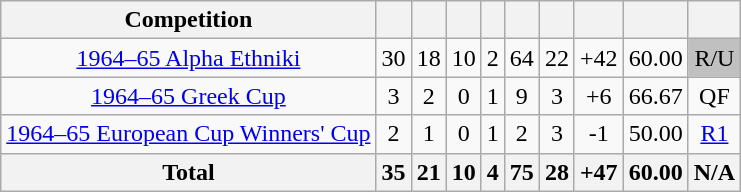<table class="wikitable" style="text-align:center">
<tr>
<th>Competition</th>
<th></th>
<th></th>
<th></th>
<th></th>
<th></th>
<th></th>
<th></th>
<th></th>
<th></th>
</tr>
<tr>
<td><a href='#'>1964–65 Alpha Ethniki</a></td>
<td>30</td>
<td>18</td>
<td>10</td>
<td>2</td>
<td>64</td>
<td>22</td>
<td>+42</td>
<td>60.00</td>
<td bgcolor=#C0C0C0>R/U</td>
</tr>
<tr>
<td><a href='#'>1964–65 Greek Cup</a></td>
<td>3</td>
<td>2</td>
<td>0</td>
<td>1</td>
<td>9</td>
<td>3</td>
<td>+6</td>
<td>66.67</td>
<td>QF</td>
</tr>
<tr>
<td><a href='#'>1964–65 European Cup Winners' Cup</a></td>
<td>2</td>
<td>1</td>
<td>0</td>
<td>1</td>
<td>2</td>
<td>3</td>
<td>-1</td>
<td>50.00</td>
<td><a href='#'>R1</a></td>
</tr>
<tr>
<th>Total</th>
<th>35</th>
<th>21</th>
<th>10</th>
<th>4</th>
<th>75</th>
<th>28</th>
<th>+47</th>
<th>60.00</th>
<th>N/A</th>
</tr>
</table>
